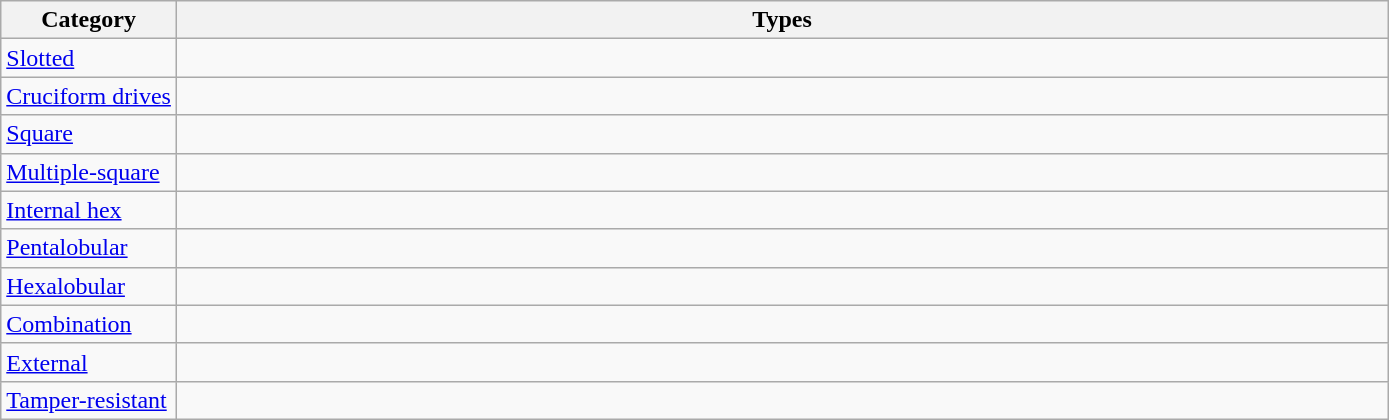<table class="wikitable">
<tr>
<th>Category</th>
<th style="width: 50em;">Types</th>
</tr>
<tr>
<td><a href='#'>Slotted</a></td>
<td></td>
</tr>
<tr>
<td><a href='#'>Cruciform drives</a></td>
<td></td>
</tr>
<tr>
<td><a href='#'>Square</a></td>
<td></td>
</tr>
<tr>
<td><a href='#'>Multiple-square</a></td>
<td></td>
</tr>
<tr>
<td><a href='#'>Internal hex</a></td>
<td></td>
</tr>
<tr>
<td><a href='#'>Pentalobular</a></td>
<td></td>
</tr>
<tr>
<td><a href='#'>Hexalobular</a></td>
<td></td>
</tr>
<tr>
<td><a href='#'>Combination</a></td>
<td></td>
</tr>
<tr>
<td><a href='#'>External</a></td>
<td></td>
</tr>
<tr>
<td><a href='#'>Tamper-resistant</a></td>
<td></td>
</tr>
</table>
